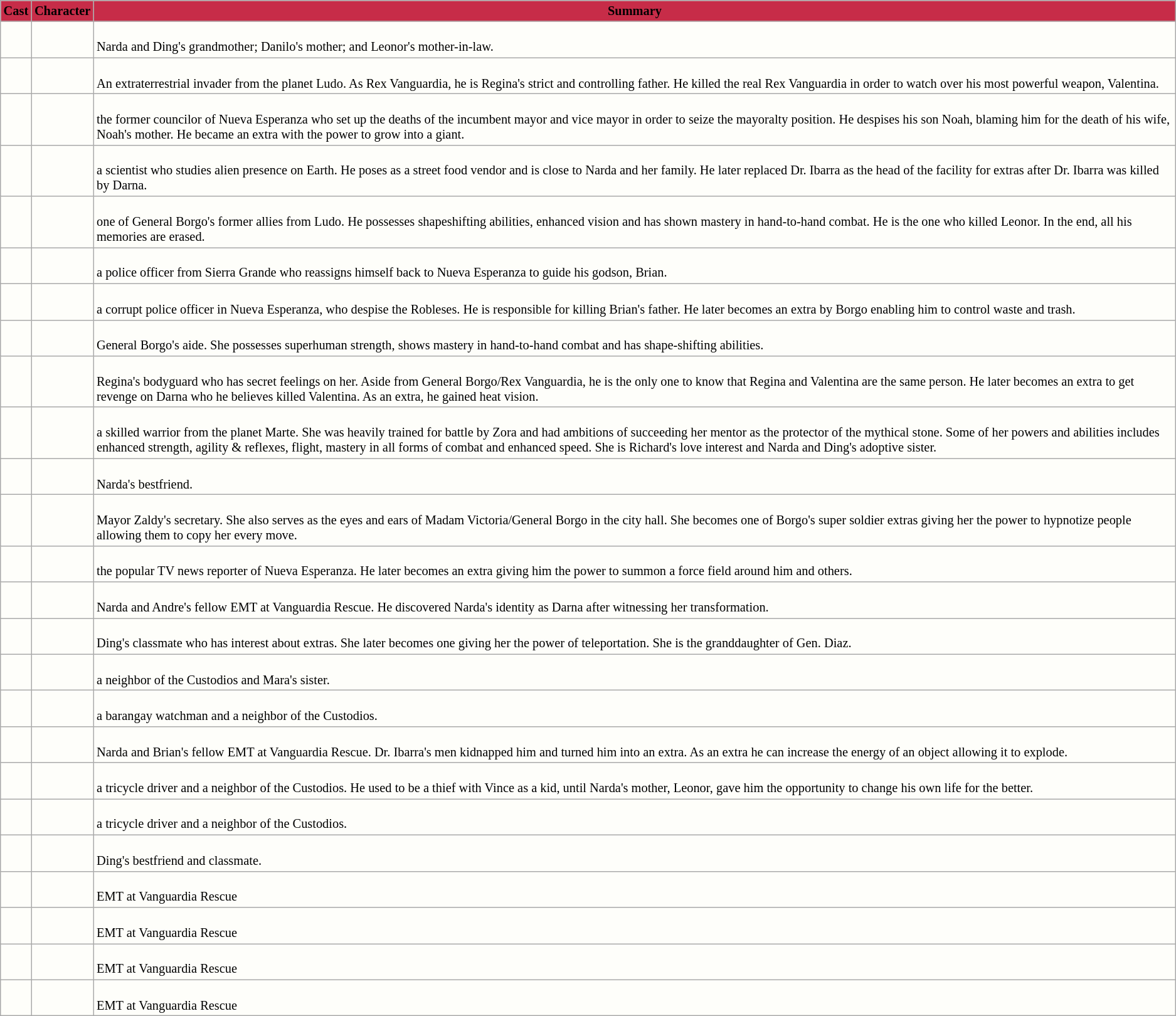<table class="wikitable" style=" background:#FEFEFA; font-size: 85%;">
<tr>
<th style="background:#C72C48;">Cast</th>
<th style="background:#C72C48; ">Character</th>
<th style="background:#C72C48;">Summary</th>
</tr>
<tr>
<td></td>
<td></td>
<td><br>Narda and Ding's grandmother; Danilo's mother; and Leonor's mother-in-law.</td>
</tr>
<tr>
<td></td>
<td></td>
<td><br>An extraterrestrial invader from the planet Ludo. As Rex Vanguardia, he is Regina's strict and controlling father. He killed the real Rex Vanguardia in order to watch over his most powerful weapon, Valentina.</td>
</tr>
<tr>
<td></td>
<td></td>
<td><br>the former councilor of Nueva Esperanza who set up the deaths of the incumbent mayor and vice mayor in order to seize the mayoralty position. He despises his son Noah, blaming him for the death of his wife, Noah's mother. He became an extra with the power to grow into a giant.</td>
</tr>
<tr>
<td></td>
<td></td>
<td><br>a scientist who studies alien presence on Earth. He poses as a street food vendor and is close to Narda and her family. He later replaced Dr. Ibarra as the head of the facility for extras after Dr. Ibarra was killed by Darna.</td>
</tr>
<tr>
<td></td>
<td></td>
<td><br>one of General Borgo's former allies from Ludo. He possesses shapeshifting abilities, enhanced vision and has shown mastery in hand-to-hand combat.  He is the one who killed Leonor. In the end, all his memories are erased.</td>
</tr>
<tr>
<td></td>
<td></td>
<td><br>a police officer from Sierra Grande who reassigns himself back to Nueva Esperanza to guide his godson, Brian.</td>
</tr>
<tr>
<td></td>
<td></td>
<td><br>a corrupt police officer in Nueva Esperanza, who despise the Robleses. He is responsible for killing Brian's father. He later becomes an extra by Borgo enabling him to control waste and trash.</td>
</tr>
<tr>
<td></td>
<td></td>
<td><br>General Borgo's aide. She possesses superhuman strength, shows mastery in hand-to-hand combat and has shape-shifting abilities.</td>
</tr>
<tr>
<td></td>
<td></td>
<td><br>Regina's bodyguard who has secret feelings on her. Aside from General Borgo/Rex Vanguardia, he is the only one to know that Regina and Valentina are the same person. He later becomes an extra to get revenge on Darna who he believes killed Valentina. As an extra, he gained heat vision.</td>
</tr>
<tr>
<td></td>
<td></td>
<td><br>a skilled warrior from the planet Marte. She was heavily trained for battle by Zora and had ambitions of succeeding her mentor as the protector of the mythical stone. Some of her powers and abilities includes enhanced strength, agility & reflexes, flight, mastery in all forms of combat and enhanced speed. She is Richard's love interest and Narda and Ding's adoptive sister.</td>
</tr>
<tr>
<td></td>
<td></td>
<td><br>Narda's bestfriend.</td>
</tr>
<tr>
<td></td>
<td></td>
<td><br>Mayor Zaldy's secretary. She also serves as the eyes and ears of Madam Victoria/General Borgo in the city hall. She becomes one of Borgo's super soldier extras giving her the power to hypnotize people allowing them to copy her every move.</td>
</tr>
<tr>
<td></td>
<td></td>
<td><br>the popular TV news reporter of Nueva Esperanza. He later becomes an extra giving him the power to summon a force field around him and others.</td>
</tr>
<tr>
<td></td>
<td></td>
<td><br>Narda and Andre's fellow EMT at Vanguardia Rescue. He discovered Narda's identity as Darna after witnessing her transformation.</td>
</tr>
<tr>
<td></td>
<td></td>
<td><br>Ding's classmate who has interest about extras. She later becomes one giving her the power of teleportation. She is the granddaughter of Gen. Diaz.</td>
</tr>
<tr>
<td></td>
<td></td>
<td><br>a neighbor of the Custodios and Mara's sister.</td>
</tr>
<tr>
<td></td>
<td></td>
<td><br>a barangay watchman and a neighbor of the Custodios.</td>
</tr>
<tr>
<td></td>
<td></td>
<td><br>Narda and Brian's fellow EMT at Vanguardia Rescue. Dr. Ibarra's men kidnapped him and turned him into an extra. As an extra he can increase the energy of an object allowing it to explode.</td>
</tr>
<tr>
<td></td>
<td></td>
<td><br>a tricycle driver and a neighbor of the Custodios. He used to be a thief with Vince as a kid, until Narda's mother, Leonor, gave him the opportunity to change his own life for the better.</td>
</tr>
<tr>
<td></td>
<td></td>
<td><br>a tricycle driver and a neighbor of the Custodios.</td>
</tr>
<tr>
<td></td>
<td></td>
<td><br>Ding's bestfriend and classmate.</td>
</tr>
<tr>
<td></td>
<td></td>
<td><br>EMT at Vanguardia Rescue</td>
</tr>
<tr>
<td></td>
<td></td>
<td><br>EMT at Vanguardia Rescue</td>
</tr>
<tr>
<td></td>
<td></td>
<td><br>EMT at Vanguardia Rescue</td>
</tr>
<tr>
<td></td>
<td></td>
<td><br>EMT at Vanguardia Rescue</td>
</tr>
</table>
